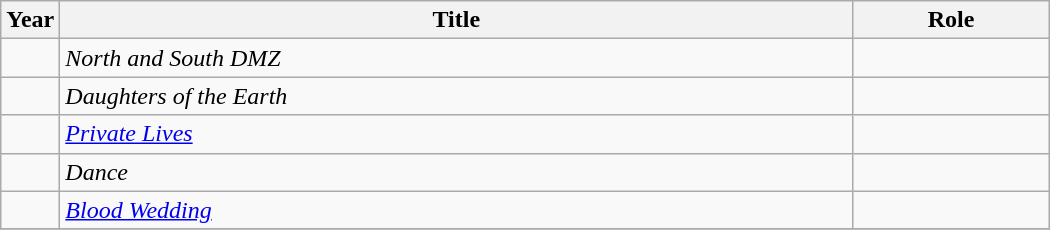<table class="wikitable" style="width:700px">
<tr>
<th width=10>Year</th>
<th>Title</th>
<th>Role</th>
</tr>
<tr>
<td></td>
<td><em>North and South DMZ</em></td>
<td></td>
</tr>
<tr>
<td></td>
<td><em>Daughters of the Earth</em></td>
<td></td>
</tr>
<tr>
<td></td>
<td><em><a href='#'>Private Lives</a></em></td>
<td></td>
</tr>
<tr>
<td></td>
<td><em>Dance</em></td>
<td></td>
</tr>
<tr>
<td></td>
<td><em><a href='#'>Blood Wedding</a></em></td>
<td></td>
</tr>
<tr>
</tr>
</table>
